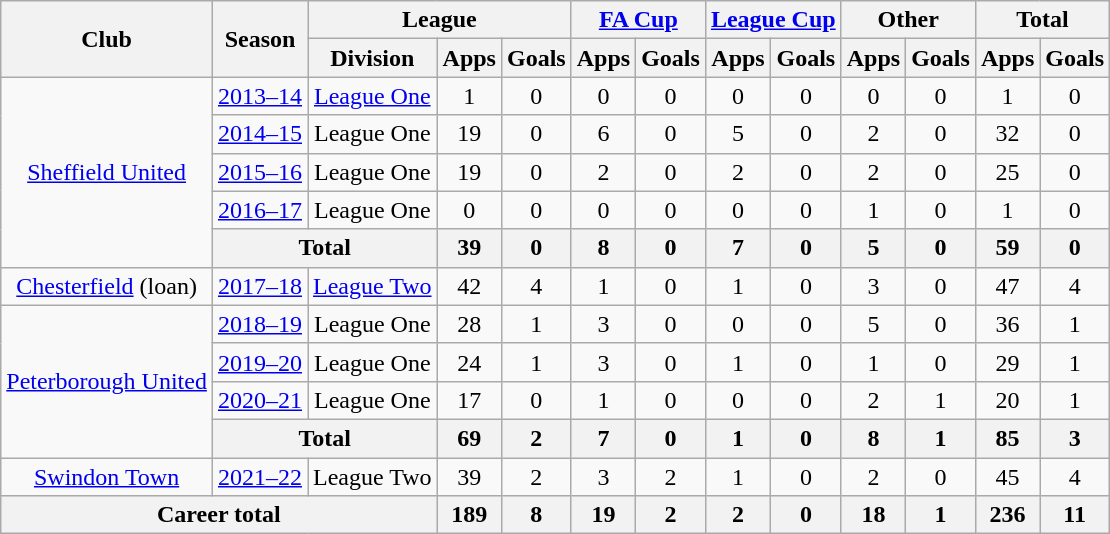<table class=wikitable style="text-align: center">
<tr>
<th rowspan=2>Club</th>
<th rowspan=2>Season</th>
<th colspan=3>League</th>
<th colspan=2><a href='#'>FA Cup</a></th>
<th colspan=2><a href='#'>League Cup</a></th>
<th colspan=2>Other</th>
<th colspan=2>Total</th>
</tr>
<tr>
<th>Division</th>
<th>Apps</th>
<th>Goals</th>
<th>Apps</th>
<th>Goals</th>
<th>Apps</th>
<th>Goals</th>
<th>Apps</th>
<th>Goals</th>
<th>Apps</th>
<th>Goals</th>
</tr>
<tr>
<td rowspan="5"><a href='#'>Sheffield United</a></td>
<td><a href='#'>2013–14</a></td>
<td><a href='#'>League One</a></td>
<td>1</td>
<td>0</td>
<td>0</td>
<td>0</td>
<td>0</td>
<td>0</td>
<td>0</td>
<td>0</td>
<td>1</td>
<td>0</td>
</tr>
<tr>
<td><a href='#'>2014–15</a></td>
<td>League One</td>
<td>19</td>
<td>0</td>
<td>6</td>
<td>0</td>
<td>5</td>
<td>0</td>
<td>2</td>
<td>0</td>
<td>32</td>
<td>0</td>
</tr>
<tr>
<td><a href='#'>2015–16</a></td>
<td>League One</td>
<td>19</td>
<td>0</td>
<td>2</td>
<td>0</td>
<td>2</td>
<td>0</td>
<td>2</td>
<td>0</td>
<td>25</td>
<td>0</td>
</tr>
<tr>
<td><a href='#'>2016–17</a></td>
<td>League One</td>
<td>0</td>
<td>0</td>
<td>0</td>
<td>0</td>
<td>0</td>
<td>0</td>
<td>1</td>
<td>0</td>
<td>1</td>
<td>0</td>
</tr>
<tr>
<th colspan=2>Total</th>
<th>39</th>
<th>0</th>
<th>8</th>
<th>0</th>
<th>7</th>
<th>0</th>
<th>5</th>
<th>0</th>
<th>59</th>
<th>0</th>
</tr>
<tr>
<td><a href='#'>Chesterfield</a> (loan)</td>
<td><a href='#'>2017–18</a></td>
<td><a href='#'>League Two</a></td>
<td>42</td>
<td>4</td>
<td>1</td>
<td>0</td>
<td>1</td>
<td>0</td>
<td>3</td>
<td>0</td>
<td>47</td>
<td>4</td>
</tr>
<tr>
<td rowspan="4"><a href='#'>Peterborough United</a></td>
<td><a href='#'>2018–19</a></td>
<td>League One</td>
<td>28</td>
<td>1</td>
<td>3</td>
<td>0</td>
<td>0</td>
<td>0</td>
<td>5</td>
<td>0</td>
<td>36</td>
<td>1</td>
</tr>
<tr>
<td><a href='#'>2019–20</a></td>
<td>League One</td>
<td>24</td>
<td>1</td>
<td>3</td>
<td>0</td>
<td>1</td>
<td>0</td>
<td>1</td>
<td>0</td>
<td>29</td>
<td>1</td>
</tr>
<tr>
<td><a href='#'>2020–21</a></td>
<td>League One</td>
<td>17</td>
<td>0</td>
<td>1</td>
<td>0</td>
<td>0</td>
<td>0</td>
<td>2</td>
<td>1</td>
<td>20</td>
<td>1</td>
</tr>
<tr>
<th colspan=2>Total</th>
<th>69</th>
<th>2</th>
<th>7</th>
<th>0</th>
<th>1</th>
<th>0</th>
<th>8</th>
<th>1</th>
<th>85</th>
<th>3</th>
</tr>
<tr>
<td><a href='#'>Swindon Town</a></td>
<td><a href='#'>2021–22</a></td>
<td>League Two</td>
<td>39</td>
<td>2</td>
<td>3</td>
<td>2</td>
<td>1</td>
<td>0</td>
<td>2</td>
<td>0</td>
<td>45</td>
<td>4</td>
</tr>
<tr>
<th colspan="3">Career total</th>
<th>189</th>
<th>8</th>
<th>19</th>
<th>2</th>
<th>2</th>
<th>0</th>
<th>18</th>
<th>1</th>
<th>236</th>
<th>11</th>
</tr>
</table>
